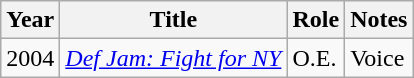<table class="wikitable sortable">
<tr>
<th>Year</th>
<th>Title</th>
<th>Role</th>
<th class="unsortable">Notes</th>
</tr>
<tr>
<td>2004</td>
<td><em><a href='#'>Def Jam: Fight for NY</a></em></td>
<td>O.E.</td>
<td>Voice</td>
</tr>
</table>
